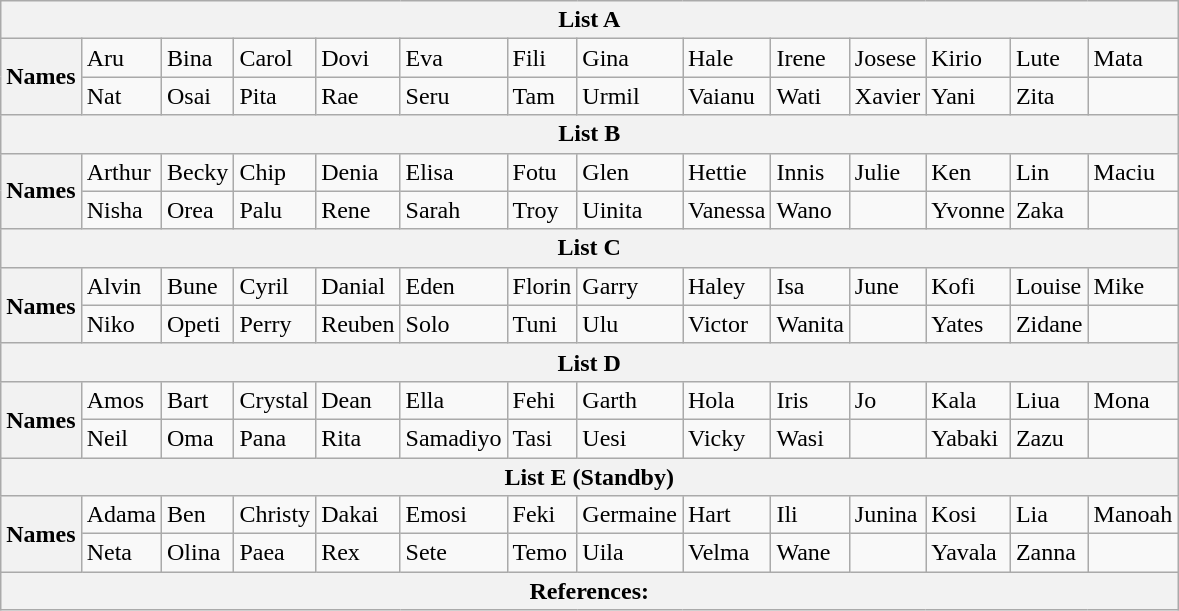<table class="wikitable">
<tr>
<th scope="col" colspan=14>List A</th>
</tr>
<tr>
<th scope="row" rowspan=2>Names</th>
<td>Aru</td>
<td>Bina</td>
<td>Carol</td>
<td>Dovi</td>
<td>Eva</td>
<td>Fili</td>
<td>Gina</td>
<td>Hale</td>
<td>Irene</td>
<td>Josese</td>
<td>Kirio</td>
<td>Lute</td>
<td>Mata</td>
</tr>
<tr>
<td>Nat</td>
<td>Osai</td>
<td>Pita</td>
<td>Rae</td>
<td>Seru</td>
<td>Tam</td>
<td>Urmil</td>
<td>Vaianu</td>
<td>Wati</td>
<td>Xavier</td>
<td>Yani</td>
<td>Zita</td>
<td></td>
</tr>
<tr>
<th scope="col" colspan=14>List B</th>
</tr>
<tr>
<th scope="row" rowspan=2>Names</th>
<td>Arthur</td>
<td>Becky</td>
<td>Chip</td>
<td>Denia</td>
<td>Elisa</td>
<td>Fotu</td>
<td>Glen</td>
<td>Hettie</td>
<td>Innis</td>
<td>Julie</td>
<td>Ken</td>
<td>Lin</td>
<td>Maciu</td>
</tr>
<tr>
<td>Nisha</td>
<td>Orea</td>
<td>Palu</td>
<td>Rene</td>
<td>Sarah</td>
<td>Troy</td>
<td>Uinita</td>
<td>Vanessa</td>
<td>Wano</td>
<td></td>
<td>Yvonne</td>
<td>Zaka</td>
<td></td>
</tr>
<tr>
<th scope="col" colspan=14>List C</th>
</tr>
<tr>
<th scope="row" rowspan=2>Names</th>
<td>Alvin</td>
<td>Bune</td>
<td>Cyril</td>
<td>Danial</td>
<td>Eden</td>
<td>Florin</td>
<td>Garry</td>
<td>Haley</td>
<td>Isa</td>
<td>June</td>
<td>Kofi</td>
<td>Louise</td>
<td>Mike</td>
</tr>
<tr>
<td>Niko</td>
<td>Opeti</td>
<td>Perry</td>
<td>Reuben</td>
<td>Solo</td>
<td>Tuni</td>
<td>Ulu</td>
<td>Victor</td>
<td>Wanita</td>
<td></td>
<td>Yates</td>
<td>Zidane</td>
<td></td>
</tr>
<tr>
<th scope="col" colspan=14>List D</th>
</tr>
<tr>
<th scope="row" rowspan=2>Names</th>
<td>Amos</td>
<td>Bart</td>
<td>Crystal</td>
<td>Dean</td>
<td>Ella</td>
<td>Fehi</td>
<td>Garth</td>
<td>Hola</td>
<td>Iris</td>
<td>Jo</td>
<td>Kala</td>
<td>Liua</td>
<td>Mona</td>
</tr>
<tr>
<td>Neil</td>
<td>Oma</td>
<td>Pana</td>
<td>Rita</td>
<td>Samadiyo</td>
<td>Tasi</td>
<td>Uesi</td>
<td>Vicky</td>
<td>Wasi</td>
<td></td>
<td>Yabaki</td>
<td>Zazu</td>
<td></td>
</tr>
<tr>
<th scope="col" colspan=14>List E (Standby)</th>
</tr>
<tr>
<th scope="row" rowspan=2>Names</th>
<td>Adama</td>
<td>Ben</td>
<td>Christy</td>
<td>Dakai</td>
<td>Emosi</td>
<td>Feki</td>
<td>Germaine</td>
<td>Hart</td>
<td>Ili</td>
<td>Junina</td>
<td>Kosi</td>
<td>Lia</td>
<td>Manoah</td>
</tr>
<tr>
<td>Neta</td>
<td>Olina</td>
<td>Paea</td>
<td>Rex</td>
<td>Sete</td>
<td>Temo</td>
<td>Uila</td>
<td>Velma</td>
<td>Wane</td>
<td></td>
<td>Yavala</td>
<td>Zanna</td>
<td></td>
</tr>
<tr>
<th colspan=14>References:</th>
</tr>
</table>
